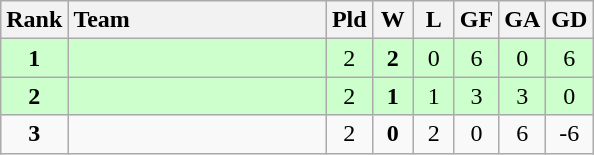<table class="wikitable" style="text-align: center;">
<tr>
<th width=30>Rank</th>
<th width=165 style="text-align:left;">Team</th>
<th width=20>Pld</th>
<th width=20>W</th>
<th width=20>L</th>
<th width=20>GF</th>
<th width=20>GA</th>
<th width=20>GD</th>
</tr>
<tr style="background:#ccffcc;">
<td><strong>1</strong></td>
<td style="text-align:left;"></td>
<td>2</td>
<td><strong>2</strong></td>
<td>0</td>
<td>6</td>
<td>0</td>
<td>6</td>
</tr>
<tr style="background:#ccffcc;">
<td><strong>2</strong></td>
<td style="text-align:left;"></td>
<td>2</td>
<td><strong>1</strong></td>
<td>1</td>
<td>3</td>
<td>3</td>
<td>0</td>
</tr>
<tr>
<td><strong>3</strong></td>
<td style="text-align:left;"></td>
<td>2</td>
<td><strong>0</strong></td>
<td>2</td>
<td>0</td>
<td>6</td>
<td>-6</td>
</tr>
</table>
